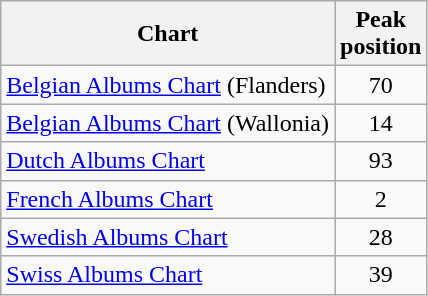<table class="wikitable sortable">
<tr>
<th>Chart</th>
<th>Peak<br>position</th>
</tr>
<tr>
<td align="left"><a href='#'>Belgian Albums Chart</a> (Flanders)</td>
<td align="center">70</td>
</tr>
<tr>
<td align="left"><a href='#'>Belgian Albums Chart</a> (Wallonia)</td>
<td align="center">14</td>
</tr>
<tr>
<td align="left"><a href='#'>Dutch Albums Chart</a></td>
<td align="center">93</td>
</tr>
<tr>
<td align="left"><a href='#'>French Albums Chart</a></td>
<td align="center">2</td>
</tr>
<tr>
<td align="left"><a href='#'>Swedish Albums Chart</a></td>
<td align="center">28</td>
</tr>
<tr>
<td align="left"><a href='#'>Swiss Albums Chart</a></td>
<td align="center">39</td>
</tr>
</table>
